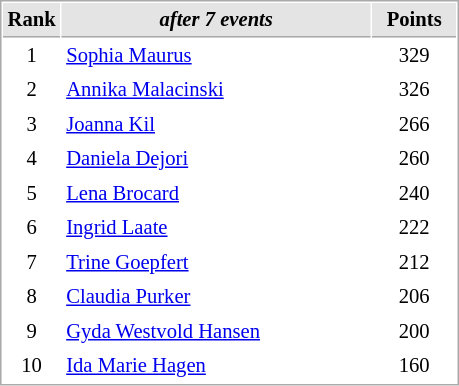<table cellspacing="1" cellpadding="3" style="border:1px solid #AAAAAA;font-size:86%">
<tr style="background-color: #E4E4E4;">
<th style="border-bottom:1px solid #AAAAAA; width: 10px;">Rank</th>
<th style="border-bottom:1px solid #AAAAAA; width: 200px;"><em>after 7 events</em></th>
<th style="border-bottom:1px solid #AAAAAA; width: 50px;">Points</th>
</tr>
<tr>
<td align=center>1</td>
<td> <a href='#'>Sophia Maurus</a></td>
<td align=center>329</td>
</tr>
<tr>
<td align=center>2</td>
<td> <a href='#'>Annika Malacinski</a></td>
<td align=center>326</td>
</tr>
<tr>
<td align=center>3</td>
<td> <a href='#'>Joanna Kil</a></td>
<td align=center>266</td>
</tr>
<tr>
<td align=center>4</td>
<td> <a href='#'>Daniela Dejori</a></td>
<td align=center>260</td>
</tr>
<tr>
<td align=center>5</td>
<td> <a href='#'>Lena Brocard</a></td>
<td align=center>240</td>
</tr>
<tr>
<td align=center>6</td>
<td> <a href='#'>Ingrid Laate</a></td>
<td align=center>222</td>
</tr>
<tr>
<td align=center>7</td>
<td> <a href='#'>Trine Goepfert</a></td>
<td align=center>212</td>
</tr>
<tr>
<td align=center>8</td>
<td> <a href='#'>Claudia Purker</a></td>
<td align=center>206</td>
</tr>
<tr>
<td align=center>9</td>
<td> <a href='#'>Gyda Westvold Hansen</a></td>
<td align=center>200</td>
</tr>
<tr>
<td align=center>10</td>
<td> <a href='#'>Ida Marie Hagen</a></td>
<td align=center>160</td>
</tr>
</table>
